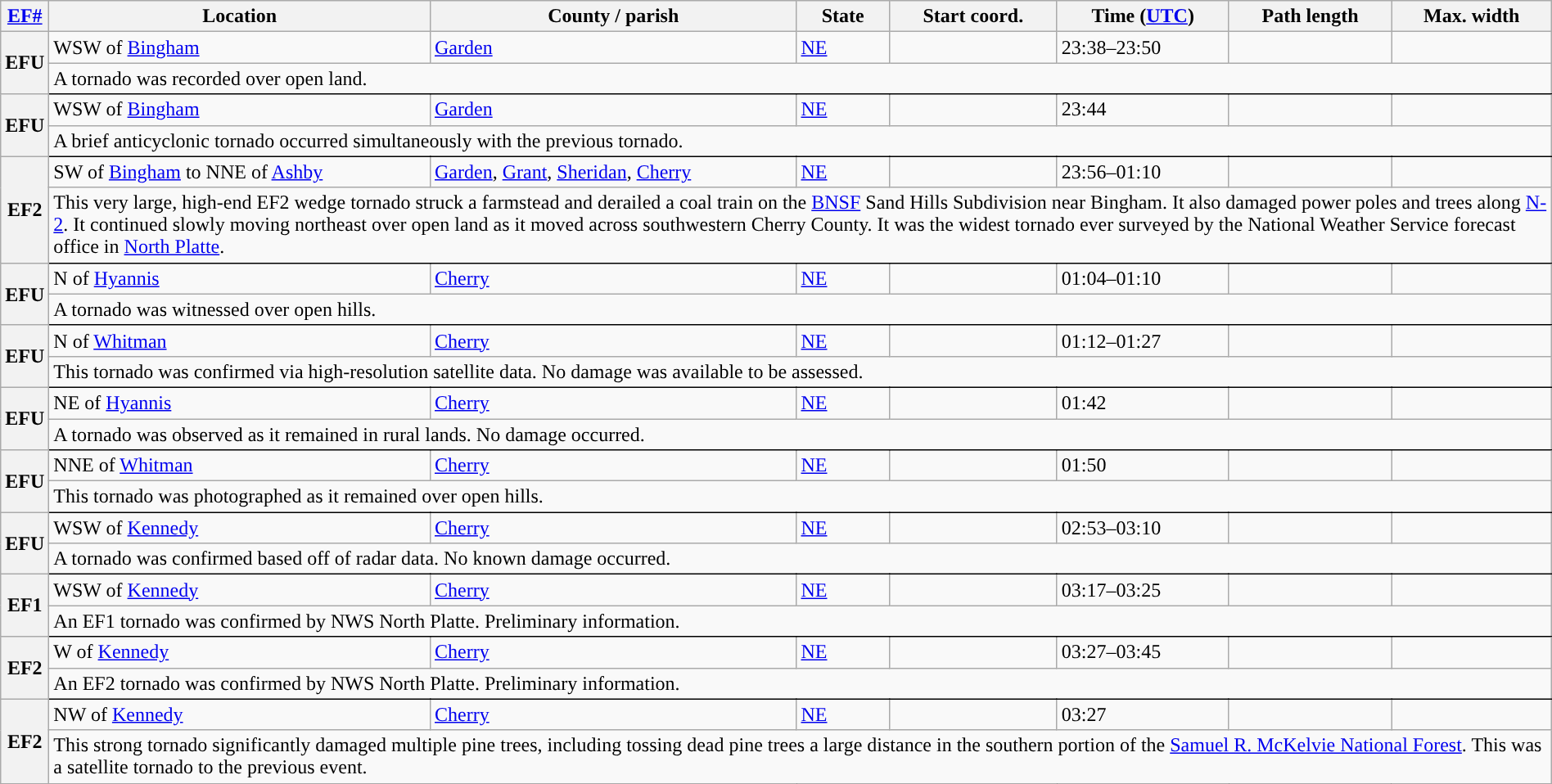<table class="wikitable sortable" style="width:100%;">
<tr>
<th scope="col" width="2%" align="center"><a href='#'>EF#</a></th>
<th scope="col" align="center" class="unsortable">Location</th>
<th scope="col" align="center" class="unsortable">County / parish</th>
<th scope="col" align="center">State</th>
<th scope="col" align="center">Start coord.</th>
<th scope="col" align="center">Time (<a href='#'>UTC</a>)</th>
<th scope="col" align="center">Path length</th>
<th scope="col" align="center">Max. width</th>
</tr>
<tr>
<th scope="row" rowspan="2" style="background-color:#">EFU</th>
<td>WSW of <a href='#'>Bingham</a></td>
<td><a href='#'>Garden</a></td>
<td><a href='#'>NE</a></td>
<td></td>
<td>23:38–23:50</td>
<td></td>
<td></td>
</tr>
<tr class="expand-child">
<td colspan="8" style=" border-bottom: 1px solid black;">A tornado was recorded over open land.</td>
</tr>
<tr>
<th scope="row" rowspan="2" style="background-color:#">EFU</th>
<td>WSW of <a href='#'>Bingham</a></td>
<td><a href='#'>Garden</a></td>
<td><a href='#'>NE</a></td>
<td></td>
<td>23:44</td>
<td></td>
<td></td>
</tr>
<tr class="expand-child">
<td colspan="8" style=" border-bottom: 1px solid black;">A brief anticyclonic tornado occurred simultaneously with the previous tornado.</td>
</tr>
<tr>
<th scope="row" rowspan="2" style="background-color:#">EF2</th>
<td>SW of <a href='#'>Bingham</a> to NNE of <a href='#'>Ashby</a></td>
<td><a href='#'>Garden</a>, <a href='#'>Grant</a>, <a href='#'>Sheridan</a>, <a href='#'>Cherry</a></td>
<td><a href='#'>NE</a></td>
<td></td>
<td>23:56–01:10</td>
<td></td>
<td></td>
</tr>
<tr class="expand-child">
<td colspan="8" style=" border-bottom: 1px solid black;">This very large, high-end EF2 wedge tornado struck a farmstead and derailed a coal train on the <a href='#'>BNSF</a> Sand Hills Subdivision near Bingham. It also damaged power poles and trees along <a href='#'>N-2</a>. It continued slowly moving northeast over open land as it moved across southwestern Cherry County. It was the widest tornado ever surveyed by the National Weather Service forecast office in <a href='#'>North Platte</a>.</td>
</tr>
<tr>
<th scope="row" rowspan="2" style="background-color:#">EFU</th>
<td>N of <a href='#'>Hyannis</a></td>
<td><a href='#'>Cherry</a></td>
<td><a href='#'>NE</a></td>
<td></td>
<td>01:04–01:10</td>
<td></td>
<td></td>
</tr>
<tr class="expand-child">
<td colspan="8" style=" border-bottom: 1px solid black;">A tornado was witnessed over open hills.</td>
</tr>
<tr>
<th scope="row" rowspan="2" style="background-color:#">EFU</th>
<td>N of <a href='#'>Whitman</a></td>
<td><a href='#'>Cherry</a></td>
<td><a href='#'>NE</a></td>
<td></td>
<td>01:12–01:27</td>
<td></td>
<td></td>
</tr>
<tr class="expand-child">
<td colspan="8" style=" border-bottom: 1px solid black;">This tornado was confirmed via high-resolution satellite data. No damage was available to be assessed.</td>
</tr>
<tr>
<th scope="row" rowspan="2" style="background-color:#">EFU</th>
<td>NE of <a href='#'>Hyannis</a></td>
<td><a href='#'>Cherry</a></td>
<td><a href='#'>NE</a></td>
<td></td>
<td>01:42</td>
<td></td>
<td></td>
</tr>
<tr class="expand-child">
<td colspan="8" style=" border-bottom: 1px solid black;">A tornado was observed as it remained in rural lands. No damage occurred.</td>
</tr>
<tr>
<th scope="row" rowspan="2" style="background-color:#">EFU</th>
<td>NNE of <a href='#'>Whitman</a></td>
<td><a href='#'>Cherry</a></td>
<td><a href='#'>NE</a></td>
<td></td>
<td>01:50</td>
<td></td>
<td></td>
</tr>
<tr class="expand-child">
<td colspan="8" style=" border-bottom: 1px solid black;">This tornado was photographed as it remained over open hills.</td>
</tr>
<tr>
<th scope="row" rowspan="2" style="background-color:#">EFU</th>
<td>WSW of <a href='#'>Kennedy</a></td>
<td><a href='#'>Cherry</a></td>
<td><a href='#'>NE</a></td>
<td></td>
<td>02:53–03:10</td>
<td></td>
<td></td>
</tr>
<tr class="expand-child">
<td colspan="8" style=" border-bottom: 1px solid black;">A tornado was confirmed based off of radar data. No known damage occurred.</td>
</tr>
<tr>
<th scope="row" rowspan="2" style="background-color:#">EF1</th>
<td>WSW of <a href='#'>Kennedy</a></td>
<td><a href='#'>Cherry</a></td>
<td><a href='#'>NE</a></td>
<td></td>
<td>03:17–03:25</td>
<td></td>
<td></td>
</tr>
<tr class="expand-child">
<td colspan="8" style=" border-bottom: 1px solid black;">An EF1 tornado was confirmed by NWS North Platte. Preliminary information.</td>
</tr>
<tr>
<th scope="row" rowspan="2" style="background-color:#">EF2</th>
<td>W of <a href='#'>Kennedy</a></td>
<td><a href='#'>Cherry</a></td>
<td><a href='#'>NE</a></td>
<td></td>
<td>03:27–03:45</td>
<td></td>
<td></td>
</tr>
<tr class="expand-child">
<td colspan="8" style=" border-bottom: 1px solid black;">An EF2 tornado was confirmed by NWS North Platte. Preliminary information.</td>
</tr>
<tr>
<th scope="row" rowspan="2" style="background-color:#">EF2</th>
<td>NW of <a href='#'>Kennedy</a></td>
<td><a href='#'>Cherry</a></td>
<td><a href='#'>NE</a></td>
<td></td>
<td>03:27</td>
<td></td>
<td></td>
</tr>
<tr class="expand-child">
<td colspan="8" style=" border-bottom: 1px solid black;">This strong tornado significantly damaged multiple pine trees, including tossing dead pine trees a large distance in the southern portion of the <a href='#'>Samuel R. McKelvie National Forest</a>. This was a satellite tornado to the previous event.</td>
</tr>
<tr>
</tr>
</table>
